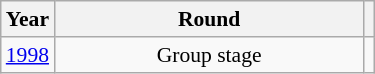<table class="wikitable" style="text-align: center; font-size:90%">
<tr>
<th>Year</th>
<th style="width:200px">Round</th>
<th></th>
</tr>
<tr>
<td><a href='#'>1998</a></td>
<td>Group stage</td>
<td></td>
</tr>
</table>
